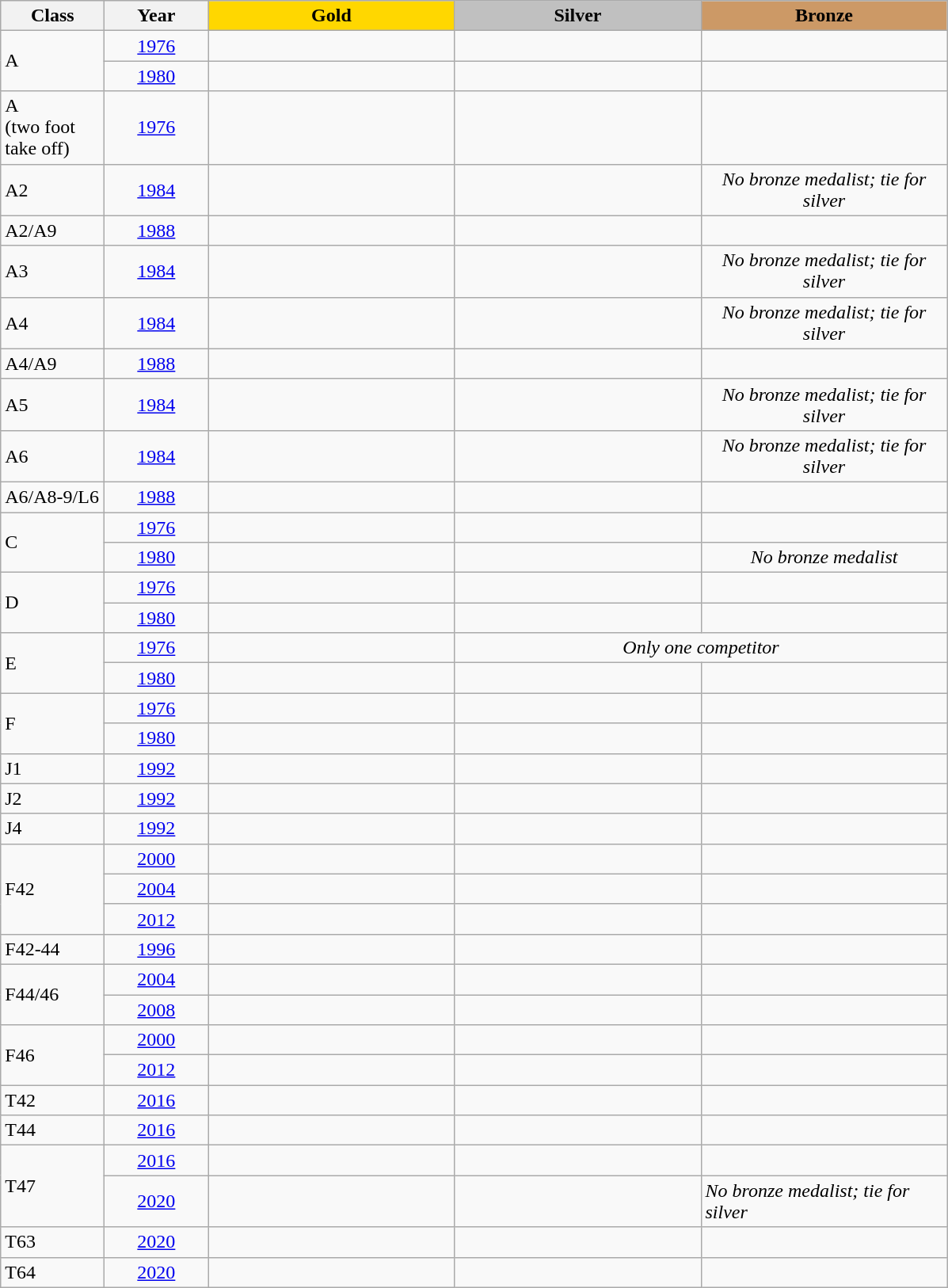<table class="wikitable">
<tr>
<th width=80>Class</th>
<th width=80>Year</th>
<td align=center width=200 bgcolor=gold><strong>Gold</strong></td>
<td align=center width=200 bgcolor=silver><strong>Silver</strong></td>
<td align=center width=200 bgcolor=cc9966><strong>Bronze</strong></td>
</tr>
<tr>
<td rowspan=2>A</td>
<td align=center><a href='#'>1976</a></td>
<td></td>
<td></td>
<td></td>
</tr>
<tr>
<td align=center><a href='#'>1980</a></td>
<td></td>
<td></td>
<td></td>
</tr>
<tr>
<td>A<br>(two foot take off)</td>
<td align=center><a href='#'>1976</a></td>
<td></td>
<td></td>
<td></td>
</tr>
<tr>
<td>A2</td>
<td align=center><a href='#'>1984</a></td>
<td></td>
<td><br> </td>
<td align="center"><em>No bronze medalist; tie for silver</em></td>
</tr>
<tr>
<td>A2/A9</td>
<td align=center><a href='#'>1988</a></td>
<td></td>
<td></td>
<td></td>
</tr>
<tr>
<td>A3</td>
<td align=center><a href='#'>1984</a></td>
<td></td>
<td><br> </td>
<td align="center"><em>No bronze medalist; tie for silver</em></td>
</tr>
<tr>
<td>A4</td>
<td align=center><a href='#'>1984</a></td>
<td></td>
<td><br> </td>
<td align="center"><em>No bronze medalist; tie for silver</em></td>
</tr>
<tr>
<td>A4/A9</td>
<td align=center><a href='#'>1988</a></td>
<td></td>
<td></td>
<td></td>
</tr>
<tr>
<td>A5</td>
<td align=center><a href='#'>1984</a></td>
<td></td>
<td><br> <br> </td>
<td align="center"><em>No bronze medalist; tie for silver</em></td>
</tr>
<tr>
<td>A6</td>
<td align=center><a href='#'>1984</a></td>
<td></td>
<td><br> </td>
<td align="center"><em>No bronze medalist; tie for silver</em></td>
</tr>
<tr>
<td>A6/A8-9/L6</td>
<td align=center><a href='#'>1988</a></td>
<td></td>
<td></td>
<td></td>
</tr>
<tr>
<td rowspan=2>C</td>
<td align=center><a href='#'>1976</a></td>
<td></td>
<td></td>
<td></td>
</tr>
<tr>
<td align=center><a href='#'>1980</a></td>
<td></td>
<td><br> </td>
<td align="center"><em>No bronze medalist</em></td>
</tr>
<tr>
<td rowspan=2>D</td>
<td align=center><a href='#'>1976</a></td>
<td></td>
<td></td>
<td></td>
</tr>
<tr>
<td align=center><a href='#'>1980</a></td>
<td></td>
<td></td>
<td></td>
</tr>
<tr>
<td rowspan=2>E</td>
<td align=center><a href='#'>1976</a></td>
<td></td>
<td colspan="2" align="center"><em>Only one competitor</em></td>
</tr>
<tr>
<td align=center><a href='#'>1980</a></td>
<td></td>
<td></td>
<td></td>
</tr>
<tr>
<td rowspan=2>F</td>
<td align=center><a href='#'>1976</a></td>
<td></td>
<td></td>
<td></td>
</tr>
<tr>
<td align=center><a href='#'>1980</a></td>
<td></td>
<td></td>
<td></td>
</tr>
<tr>
<td>J1</td>
<td align=center><a href='#'>1992</a></td>
<td></td>
<td></td>
<td></td>
</tr>
<tr>
<td>J2</td>
<td align=center><a href='#'>1992</a></td>
<td></td>
<td></td>
<td></td>
</tr>
<tr>
<td>J4</td>
<td align=center><a href='#'>1992</a></td>
<td></td>
<td></td>
<td></td>
</tr>
<tr>
<td rowspan=3>F42</td>
<td align=center><a href='#'>2000</a></td>
<td></td>
<td></td>
<td></td>
</tr>
<tr>
<td align=center><a href='#'>2004</a></td>
<td></td>
<td></td>
<td></td>
</tr>
<tr>
<td align=center><a href='#'>2012</a></td>
<td></td>
<td></td>
<td></td>
</tr>
<tr>
<td>F42-44</td>
<td align=center><a href='#'>1996</a></td>
<td></td>
<td></td>
<td></td>
</tr>
<tr>
<td rowspan=2>F44/46</td>
<td align=center><a href='#'>2004</a></td>
<td></td>
<td></td>
<td></td>
</tr>
<tr>
<td align=center><a href='#'>2008</a></td>
<td></td>
<td></td>
<td></td>
</tr>
<tr>
<td rowspan=2>F46</td>
<td align=center><a href='#'>2000</a></td>
<td></td>
<td></td>
<td></td>
</tr>
<tr>
<td align=center><a href='#'>2012</a></td>
<td></td>
<td></td>
<td></td>
</tr>
<tr>
<td>T42</td>
<td align=center><a href='#'>2016</a></td>
<td></td>
<td></td>
<td></td>
</tr>
<tr>
<td>T44</td>
<td align=center><a href='#'>2016</a></td>
<td></td>
<td></td>
<td></td>
</tr>
<tr>
<td rowspan=2>T47</td>
<td align=center><a href='#'>2016</a></td>
<td></td>
<td></td>
<td></td>
</tr>
<tr>
<td align=center><a href='#'>2020</a></td>
<td></td>
<td><br></td>
<td><em>No bronze medalist; tie for silver</em></td>
</tr>
<tr>
<td>T63</td>
<td align=center><a href='#'>2020</a></td>
<td></td>
<td></td>
<td></td>
</tr>
<tr>
<td>T64</td>
<td align=center><a href='#'>2020</a></td>
<td></td>
<td></td>
<td></td>
</tr>
</table>
